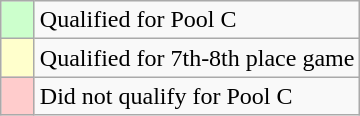<table class="wikitable">
<tr>
<td width=15px bgcolor="#cfc"></td>
<td>Qualified for Pool C</td>
</tr>
<tr>
<td width=15px bgcolor=#ffc></td>
<td>Qualified for 7th-8th place game</td>
</tr>
<tr>
<td width=15px bgcolor=#fcc></td>
<td>Did not qualify for Pool C</td>
</tr>
</table>
